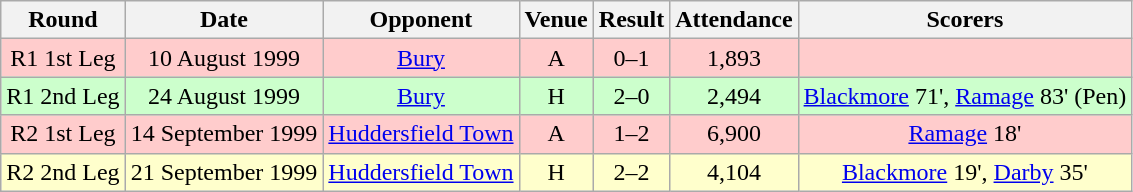<table class= "wikitable " style="font-size:100%; text-align:center">
<tr>
<th>Round</th>
<th>Date</th>
<th>Opponent</th>
<th>Venue</th>
<th>Result</th>
<th>Attendance</th>
<th>Scorers</th>
</tr>
<tr style="background: #FFCCCC;">
<td>R1 1st Leg</td>
<td>10 August 1999</td>
<td><a href='#'>Bury</a></td>
<td>A</td>
<td>0–1</td>
<td>1,893</td>
<td></td>
</tr>
<tr style="background: #CCFFCC;">
<td>R1 2nd Leg</td>
<td>24 August 1999</td>
<td><a href='#'>Bury</a></td>
<td>H</td>
<td>2–0</td>
<td>2,494</td>
<td><a href='#'>Blackmore</a> 71', <a href='#'>Ramage</a> 83' (Pen)</td>
</tr>
<tr style="background: #FFCCCC;">
<td>R2 1st Leg</td>
<td>14 September 1999</td>
<td><a href='#'>Huddersfield Town</a></td>
<td>A</td>
<td>1–2</td>
<td>6,900</td>
<td><a href='#'>Ramage</a> 18'</td>
</tr>
<tr style="background: #FFFFCC;">
<td>R2 2nd Leg</td>
<td>21 September 1999</td>
<td><a href='#'>Huddersfield Town</a></td>
<td>H</td>
<td>2–2</td>
<td>4,104</td>
<td><a href='#'>Blackmore</a> 19', <a href='#'>Darby</a> 35'</td>
</tr>
</table>
